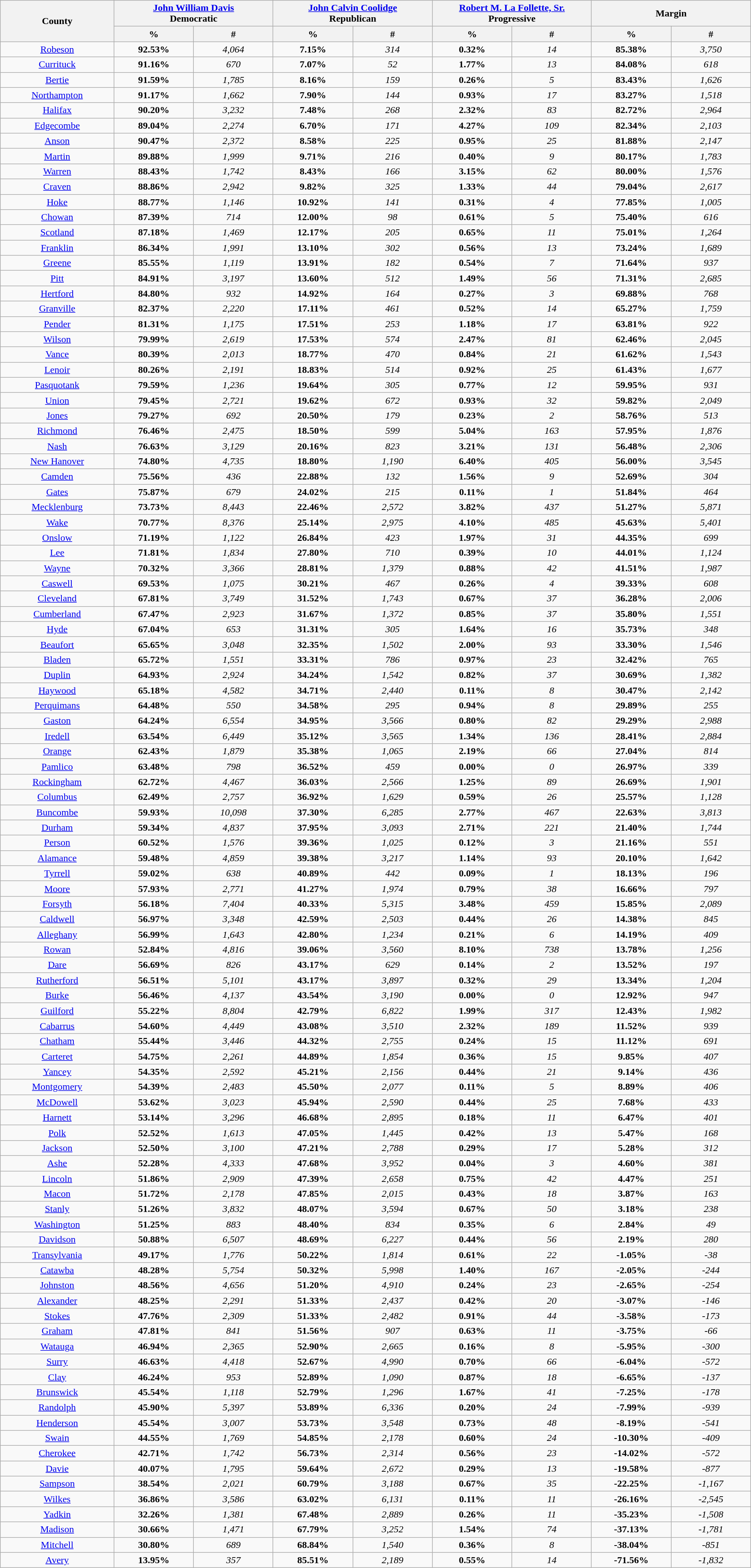<table class="wikitable sortable mw-collapsible mw-collapsed nowrap">
<tr>
<th style="width:10%;" rowspan="2">County</th>
<th colspan="2"><a href='#'>John William Davis</a><br>Democratic</th>
<th colspan="2"><a href='#'>John Calvin Coolidge</a><br>Republican</th>
<th colspan="2"><a href='#'>Robert M. La Follette, Sr.</a><br>Progressive</th>
<th colspan="2">Margin</th>
</tr>
<tr>
<th style="width:7%;" data-sort-type="number">%</th>
<th style="width:7%;" data-sort-type="number">#</th>
<th style="width:7%;" data-sort-type="number">%</th>
<th style="width:7%;" data-sort-type="number">#</th>
<th style="width:7%;" data-sort-type="number">%</th>
<th style="width:7%;" data-sort-type="number">#</th>
<th style="width:7%;" data-sort-type="number">%</th>
<th style="width:7%;" data-sort-type="number">#</th>
</tr>
<tr>
<td align="center" ><a href='#'>Robeson</a></td>
<td align="center" ><strong>92.53%</strong></td>
<td align="center" ><em>4,064</em></td>
<td align="center" ><strong>7.15%</strong></td>
<td align="center" ><em>314</em></td>
<td align="center" ><strong>0.32%</strong></td>
<td align="center" ><em>14</em></td>
<td align="center" ><strong>85.38%</strong></td>
<td align="center" ><em>3,750</em></td>
</tr>
<tr>
<td align="center" ><a href='#'>Currituck</a></td>
<td align="center" ><strong>91.16%</strong></td>
<td align="center" ><em>670</em></td>
<td align="center" ><strong>7.07%</strong></td>
<td align="center" ><em>52</em></td>
<td align="center" ><strong>1.77%</strong></td>
<td align="center" ><em>13</em></td>
<td align="center" ><strong>84.08%</strong></td>
<td align="center" ><em>618</em></td>
</tr>
<tr>
<td align="center" ><a href='#'>Bertie</a></td>
<td align="center" ><strong>91.59%</strong></td>
<td align="center" ><em>1,785</em></td>
<td align="center" ><strong>8.16%</strong></td>
<td align="center" ><em>159</em></td>
<td align="center" ><strong>0.26%</strong></td>
<td align="center" ><em>5</em></td>
<td align="center" ><strong>83.43%</strong></td>
<td align="center" ><em>1,626</em></td>
</tr>
<tr>
<td align="center" ><a href='#'>Northampton</a></td>
<td align="center" ><strong>91.17%</strong></td>
<td align="center" ><em>1,662</em></td>
<td align="center" ><strong>7.90%</strong></td>
<td align="center" ><em>144</em></td>
<td align="center" ><strong>0.93%</strong></td>
<td align="center" ><em>17</em></td>
<td align="center" ><strong>83.27%</strong></td>
<td align="center" ><em>1,518</em></td>
</tr>
<tr>
<td align="center" ><a href='#'>Halifax</a></td>
<td align="center" ><strong>90.20%</strong></td>
<td align="center" ><em>3,232</em></td>
<td align="center" ><strong>7.48%</strong></td>
<td align="center" ><em>268</em></td>
<td align="center" ><strong>2.32%</strong></td>
<td align="center" ><em>83</em></td>
<td align="center" ><strong>82.72%</strong></td>
<td align="center" ><em>2,964</em></td>
</tr>
<tr>
<td align="center" ><a href='#'>Edgecombe</a></td>
<td align="center" ><strong>89.04%</strong></td>
<td align="center" ><em>2,274</em></td>
<td align="center" ><strong>6.70%</strong></td>
<td align="center" ><em>171</em></td>
<td align="center" ><strong>4.27%</strong></td>
<td align="center" ><em>109</em></td>
<td align="center" ><strong>82.34%</strong></td>
<td align="center" ><em>2,103</em></td>
</tr>
<tr>
<td align="center" ><a href='#'>Anson</a></td>
<td align="center" ><strong>90.47%</strong></td>
<td align="center" ><em>2,372</em></td>
<td align="center" ><strong>8.58%</strong></td>
<td align="center" ><em>225</em></td>
<td align="center" ><strong>0.95%</strong></td>
<td align="center" ><em>25</em></td>
<td align="center" ><strong>81.88%</strong></td>
<td align="center" ><em>2,147</em></td>
</tr>
<tr>
<td align="center" ><a href='#'>Martin</a></td>
<td align="center" ><strong>89.88%</strong></td>
<td align="center" ><em>1,999</em></td>
<td align="center" ><strong>9.71%</strong></td>
<td align="center" ><em>216</em></td>
<td align="center" ><strong>0.40%</strong></td>
<td align="center" ><em>9</em></td>
<td align="center" ><strong>80.17%</strong></td>
<td align="center" ><em>1,783</em></td>
</tr>
<tr>
<td align="center" ><a href='#'>Warren</a></td>
<td align="center" ><strong>88.43%</strong></td>
<td align="center" ><em>1,742</em></td>
<td align="center" ><strong>8.43%</strong></td>
<td align="center" ><em>166</em></td>
<td align="center" ><strong>3.15%</strong></td>
<td align="center" ><em>62</em></td>
<td align="center" ><strong>80.00%</strong></td>
<td align="center" ><em>1,576</em></td>
</tr>
<tr>
<td align="center" ><a href='#'>Craven</a></td>
<td align="center" ><strong>88.86%</strong></td>
<td align="center" ><em>2,942</em></td>
<td align="center" ><strong>9.82%</strong></td>
<td align="center" ><em>325</em></td>
<td align="center" ><strong>1.33%</strong></td>
<td align="center" ><em>44</em></td>
<td align="center" ><strong>79.04%</strong></td>
<td align="center" ><em>2,617</em></td>
</tr>
<tr>
<td align="center" ><a href='#'>Hoke</a></td>
<td align="center" ><strong>88.77%</strong></td>
<td align="center" ><em>1,146</em></td>
<td align="center" ><strong>10.92%</strong></td>
<td align="center" ><em>141</em></td>
<td align="center" ><strong>0.31%</strong></td>
<td align="center" ><em>4</em></td>
<td align="center" ><strong>77.85%</strong></td>
<td align="center" ><em>1,005</em></td>
</tr>
<tr>
<td align="center" ><a href='#'>Chowan</a></td>
<td align="center" ><strong>87.39%</strong></td>
<td align="center" ><em>714</em></td>
<td align="center" ><strong>12.00%</strong></td>
<td align="center" ><em>98</em></td>
<td align="center" ><strong>0.61%</strong></td>
<td align="center" ><em>5</em></td>
<td align="center" ><strong>75.40%</strong></td>
<td align="center" ><em>616</em></td>
</tr>
<tr>
<td align="center" ><a href='#'>Scotland</a></td>
<td align="center" ><strong>87.18%</strong></td>
<td align="center" ><em>1,469</em></td>
<td align="center" ><strong>12.17%</strong></td>
<td align="center" ><em>205</em></td>
<td align="center" ><strong>0.65%</strong></td>
<td align="center" ><em>11</em></td>
<td align="center" ><strong>75.01%</strong></td>
<td align="center" ><em>1,264</em></td>
</tr>
<tr>
<td align="center" ><a href='#'>Franklin</a></td>
<td align="center" ><strong>86.34%</strong></td>
<td align="center" ><em>1,991</em></td>
<td align="center" ><strong>13.10%</strong></td>
<td align="center" ><em>302</em></td>
<td align="center" ><strong>0.56%</strong></td>
<td align="center" ><em>13</em></td>
<td align="center" ><strong>73.24%</strong></td>
<td align="center" ><em>1,689</em></td>
</tr>
<tr>
<td align="center" ><a href='#'>Greene</a></td>
<td align="center" ><strong>85.55%</strong></td>
<td align="center" ><em>1,119</em></td>
<td align="center" ><strong>13.91%</strong></td>
<td align="center" ><em>182</em></td>
<td align="center" ><strong>0.54%</strong></td>
<td align="center" ><em>7</em></td>
<td align="center" ><strong>71.64%</strong></td>
<td align="center" ><em>937</em></td>
</tr>
<tr>
<td align="center" ><a href='#'>Pitt</a></td>
<td align="center" ><strong>84.91%</strong></td>
<td align="center" ><em>3,197</em></td>
<td align="center" ><strong>13.60%</strong></td>
<td align="center" ><em>512</em></td>
<td align="center" ><strong>1.49%</strong></td>
<td align="center" ><em>56</em></td>
<td align="center" ><strong>71.31%</strong></td>
<td align="center" ><em>2,685</em></td>
</tr>
<tr>
<td align="center" ><a href='#'>Hertford</a></td>
<td align="center" ><strong>84.80%</strong></td>
<td align="center" ><em>932</em></td>
<td align="center" ><strong>14.92%</strong></td>
<td align="center" ><em>164</em></td>
<td align="center" ><strong>0.27%</strong></td>
<td align="center" ><em>3</em></td>
<td align="center" ><strong>69.88%</strong></td>
<td align="center" ><em>768</em></td>
</tr>
<tr>
<td align="center" ><a href='#'>Granville</a></td>
<td align="center" ><strong>82.37%</strong></td>
<td align="center" ><em>2,220</em></td>
<td align="center" ><strong>17.11%</strong></td>
<td align="center" ><em>461</em></td>
<td align="center" ><strong>0.52%</strong></td>
<td align="center" ><em>14</em></td>
<td align="center" ><strong>65.27%</strong></td>
<td align="center" ><em>1,759</em></td>
</tr>
<tr>
<td align="center" ><a href='#'>Pender</a></td>
<td align="center" ><strong>81.31%</strong></td>
<td align="center" ><em>1,175</em></td>
<td align="center" ><strong>17.51%</strong></td>
<td align="center" ><em>253</em></td>
<td align="center" ><strong>1.18%</strong></td>
<td align="center" ><em>17</em></td>
<td align="center" ><strong>63.81%</strong></td>
<td align="center" ><em>922</em></td>
</tr>
<tr>
<td align="center" ><a href='#'>Wilson</a></td>
<td align="center" ><strong>79.99%</strong></td>
<td align="center" ><em>2,619</em></td>
<td align="center" ><strong>17.53%</strong></td>
<td align="center" ><em>574</em></td>
<td align="center" ><strong>2.47%</strong></td>
<td align="center" ><em>81</em></td>
<td align="center" ><strong>62.46%</strong></td>
<td align="center" ><em>2,045</em></td>
</tr>
<tr>
<td align="center" ><a href='#'>Vance</a></td>
<td align="center" ><strong>80.39%</strong></td>
<td align="center" ><em>2,013</em></td>
<td align="center" ><strong>18.77%</strong></td>
<td align="center" ><em>470</em></td>
<td align="center" ><strong>0.84%</strong></td>
<td align="center" ><em>21</em></td>
<td align="center" ><strong>61.62%</strong></td>
<td align="center" ><em>1,543</em></td>
</tr>
<tr>
<td align="center" ><a href='#'>Lenoir</a></td>
<td align="center" ><strong>80.26%</strong></td>
<td align="center" ><em>2,191</em></td>
<td align="center" ><strong>18.83%</strong></td>
<td align="center" ><em>514</em></td>
<td align="center" ><strong>0.92%</strong></td>
<td align="center" ><em>25</em></td>
<td align="center" ><strong>61.43%</strong></td>
<td align="center" ><em>1,677</em></td>
</tr>
<tr>
<td align="center" ><a href='#'>Pasquotank</a></td>
<td align="center" ><strong>79.59%</strong></td>
<td align="center" ><em>1,236</em></td>
<td align="center" ><strong>19.64%</strong></td>
<td align="center" ><em>305</em></td>
<td align="center" ><strong>0.77%</strong></td>
<td align="center" ><em>12</em></td>
<td align="center" ><strong>59.95%</strong></td>
<td align="center" ><em>931</em></td>
</tr>
<tr>
<td align="center" ><a href='#'>Union</a></td>
<td align="center" ><strong>79.45%</strong></td>
<td align="center" ><em>2,721</em></td>
<td align="center" ><strong>19.62%</strong></td>
<td align="center" ><em>672</em></td>
<td align="center" ><strong>0.93%</strong></td>
<td align="center" ><em>32</em></td>
<td align="center" ><strong>59.82%</strong></td>
<td align="center" ><em>2,049</em></td>
</tr>
<tr>
<td align="center" ><a href='#'>Jones</a></td>
<td align="center" ><strong>79.27%</strong></td>
<td align="center" ><em>692</em></td>
<td align="center" ><strong>20.50%</strong></td>
<td align="center" ><em>179</em></td>
<td align="center" ><strong>0.23%</strong></td>
<td align="center" ><em>2</em></td>
<td align="center" ><strong>58.76%</strong></td>
<td align="center" ><em>513</em></td>
</tr>
<tr>
<td align="center" ><a href='#'>Richmond</a></td>
<td align="center" ><strong>76.46%</strong></td>
<td align="center" ><em>2,475</em></td>
<td align="center" ><strong>18.50%</strong></td>
<td align="center" ><em>599</em></td>
<td align="center" ><strong>5.04%</strong></td>
<td align="center" ><em>163</em></td>
<td align="center" ><strong>57.95%</strong></td>
<td align="center" ><em>1,876</em></td>
</tr>
<tr>
<td align="center" ><a href='#'>Nash</a></td>
<td align="center" ><strong>76.63%</strong></td>
<td align="center" ><em>3,129</em></td>
<td align="center" ><strong>20.16%</strong></td>
<td align="center" ><em>823</em></td>
<td align="center" ><strong>3.21%</strong></td>
<td align="center" ><em>131</em></td>
<td align="center" ><strong>56.48%</strong></td>
<td align="center" ><em>2,306</em></td>
</tr>
<tr>
<td align="center" ><a href='#'>New Hanover</a></td>
<td align="center" ><strong>74.80%</strong></td>
<td align="center" ><em>4,735</em></td>
<td align="center" ><strong>18.80%</strong></td>
<td align="center" ><em>1,190</em></td>
<td align="center" ><strong>6.40%</strong></td>
<td align="center" ><em>405</em></td>
<td align="center" ><strong>56.00%</strong></td>
<td align="center" ><em>3,545</em></td>
</tr>
<tr>
<td align="center" ><a href='#'>Camden</a></td>
<td align="center" ><strong>75.56%</strong></td>
<td align="center" ><em>436</em></td>
<td align="center" ><strong>22.88%</strong></td>
<td align="center" ><em>132</em></td>
<td align="center" ><strong>1.56%</strong></td>
<td align="center" ><em>9</em></td>
<td align="center" ><strong>52.69%</strong></td>
<td align="center" ><em>304</em></td>
</tr>
<tr>
<td align="center" ><a href='#'>Gates</a></td>
<td align="center" ><strong>75.87%</strong></td>
<td align="center" ><em>679</em></td>
<td align="center" ><strong>24.02%</strong></td>
<td align="center" ><em>215</em></td>
<td align="center" ><strong>0.11%</strong></td>
<td align="center" ><em>1</em></td>
<td align="center" ><strong>51.84%</strong></td>
<td align="center" ><em>464</em></td>
</tr>
<tr>
<td align="center" ><a href='#'>Mecklenburg</a></td>
<td align="center" ><strong>73.73%</strong></td>
<td align="center" ><em>8,443</em></td>
<td align="center" ><strong>22.46%</strong></td>
<td align="center" ><em>2,572</em></td>
<td align="center" ><strong>3.82%</strong></td>
<td align="center" ><em>437</em></td>
<td align="center" ><strong>51.27%</strong></td>
<td align="center" ><em>5,871</em></td>
</tr>
<tr>
<td align="center" ><a href='#'>Wake</a></td>
<td align="center" ><strong>70.77%</strong></td>
<td align="center" ><em>8,376</em></td>
<td align="center" ><strong>25.14%</strong></td>
<td align="center" ><em>2,975</em></td>
<td align="center" ><strong>4.10%</strong></td>
<td align="center" ><em>485</em></td>
<td align="center" ><strong>45.63%</strong></td>
<td align="center" ><em>5,401</em></td>
</tr>
<tr>
<td align="center" ><a href='#'>Onslow</a></td>
<td align="center" ><strong>71.19%</strong></td>
<td align="center" ><em>1,122</em></td>
<td align="center" ><strong>26.84%</strong></td>
<td align="center" ><em>423</em></td>
<td align="center" ><strong>1.97%</strong></td>
<td align="center" ><em>31</em></td>
<td align="center" ><strong>44.35%</strong></td>
<td align="center" ><em>699</em></td>
</tr>
<tr>
<td align="center" ><a href='#'>Lee</a></td>
<td align="center" ><strong>71.81%</strong></td>
<td align="center" ><em>1,834</em></td>
<td align="center" ><strong>27.80%</strong></td>
<td align="center" ><em>710</em></td>
<td align="center" ><strong>0.39%</strong></td>
<td align="center" ><em>10</em></td>
<td align="center" ><strong>44.01%</strong></td>
<td align="center" ><em>1,124</em></td>
</tr>
<tr>
<td align="center" ><a href='#'>Wayne</a></td>
<td align="center" ><strong>70.32%</strong></td>
<td align="center" ><em>3,366</em></td>
<td align="center" ><strong>28.81%</strong></td>
<td align="center" ><em>1,379</em></td>
<td align="center" ><strong>0.88%</strong></td>
<td align="center" ><em>42</em></td>
<td align="center" ><strong>41.51%</strong></td>
<td align="center" ><em>1,987</em></td>
</tr>
<tr>
<td align="center" ><a href='#'>Caswell</a></td>
<td align="center" ><strong>69.53%</strong></td>
<td align="center" ><em>1,075</em></td>
<td align="center" ><strong>30.21%</strong></td>
<td align="center" ><em>467</em></td>
<td align="center" ><strong>0.26%</strong></td>
<td align="center" ><em>4</em></td>
<td align="center" ><strong>39.33%</strong></td>
<td align="center" ><em>608</em></td>
</tr>
<tr>
<td align="center" ><a href='#'>Cleveland</a></td>
<td align="center" ><strong>67.81%</strong></td>
<td align="center" ><em>3,749</em></td>
<td align="center" ><strong>31.52%</strong></td>
<td align="center" ><em>1,743</em></td>
<td align="center" ><strong>0.67%</strong></td>
<td align="center" ><em>37</em></td>
<td align="center" ><strong>36.28%</strong></td>
<td align="center" ><em>2,006</em></td>
</tr>
<tr>
<td align="center" ><a href='#'>Cumberland</a></td>
<td align="center" ><strong>67.47%</strong></td>
<td align="center" ><em>2,923</em></td>
<td align="center" ><strong>31.67%</strong></td>
<td align="center" ><em>1,372</em></td>
<td align="center" ><strong>0.85%</strong></td>
<td align="center" ><em>37</em></td>
<td align="center" ><strong>35.80%</strong></td>
<td align="center" ><em>1,551</em></td>
</tr>
<tr>
<td align="center" ><a href='#'>Hyde</a></td>
<td align="center" ><strong>67.04%</strong></td>
<td align="center" ><em>653</em></td>
<td align="center" ><strong>31.31%</strong></td>
<td align="center" ><em>305</em></td>
<td align="center" ><strong>1.64%</strong></td>
<td align="center" ><em>16</em></td>
<td align="center" ><strong>35.73%</strong></td>
<td align="center" ><em>348</em></td>
</tr>
<tr>
<td align="center" ><a href='#'>Beaufort</a></td>
<td align="center" ><strong>65.65%</strong></td>
<td align="center" ><em>3,048</em></td>
<td align="center" ><strong>32.35%</strong></td>
<td align="center" ><em>1,502</em></td>
<td align="center" ><strong>2.00%</strong></td>
<td align="center" ><em>93</em></td>
<td align="center" ><strong>33.30%</strong></td>
<td align="center" ><em>1,546</em></td>
</tr>
<tr>
<td align="center" ><a href='#'>Bladen</a></td>
<td align="center" ><strong>65.72%</strong></td>
<td align="center" ><em>1,551</em></td>
<td align="center" ><strong>33.31%</strong></td>
<td align="center" ><em>786</em></td>
<td align="center" ><strong>0.97%</strong></td>
<td align="center" ><em>23</em></td>
<td align="center" ><strong>32.42%</strong></td>
<td align="center" ><em>765</em></td>
</tr>
<tr>
<td align="center" ><a href='#'>Duplin</a></td>
<td align="center" ><strong>64.93%</strong></td>
<td align="center" ><em>2,924</em></td>
<td align="center" ><strong>34.24%</strong></td>
<td align="center" ><em>1,542</em></td>
<td align="center" ><strong>0.82%</strong></td>
<td align="center" ><em>37</em></td>
<td align="center" ><strong>30.69%</strong></td>
<td align="center" ><em>1,382</em></td>
</tr>
<tr>
<td align="center" ><a href='#'>Haywood</a></td>
<td align="center" ><strong>65.18%</strong></td>
<td align="center" ><em>4,582</em></td>
<td align="center" ><strong>34.71%</strong></td>
<td align="center" ><em>2,440</em></td>
<td align="center" ><strong>0.11%</strong></td>
<td align="center" ><em>8</em></td>
<td align="center" ><strong>30.47%</strong></td>
<td align="center" ><em>2,142</em></td>
</tr>
<tr>
<td align="center" ><a href='#'>Perquimans</a></td>
<td align="center" ><strong>64.48%</strong></td>
<td align="center" ><em>550</em></td>
<td align="center" ><strong>34.58%</strong></td>
<td align="center" ><em>295</em></td>
<td align="center" ><strong>0.94%</strong></td>
<td align="center" ><em>8</em></td>
<td align="center" ><strong>29.89%</strong></td>
<td align="center" ><em>255</em></td>
</tr>
<tr>
<td align="center" ><a href='#'>Gaston</a></td>
<td align="center" ><strong>64.24%</strong></td>
<td align="center" ><em>6,554</em></td>
<td align="center" ><strong>34.95%</strong></td>
<td align="center" ><em>3,566</em></td>
<td align="center" ><strong>0.80%</strong></td>
<td align="center" ><em>82</em></td>
<td align="center" ><strong>29.29%</strong></td>
<td align="center" ><em>2,988</em></td>
</tr>
<tr>
<td align="center" ><a href='#'>Iredell</a></td>
<td align="center" ><strong>63.54%</strong></td>
<td align="center" ><em>6,449</em></td>
<td align="center" ><strong>35.12%</strong></td>
<td align="center" ><em>3,565</em></td>
<td align="center" ><strong>1.34%</strong></td>
<td align="center" ><em>136</em></td>
<td align="center" ><strong>28.41%</strong></td>
<td align="center" ><em>2,884</em></td>
</tr>
<tr>
<td align="center" ><a href='#'>Orange</a></td>
<td align="center" ><strong>62.43%</strong></td>
<td align="center" ><em>1,879</em></td>
<td align="center" ><strong>35.38%</strong></td>
<td align="center" ><em>1,065</em></td>
<td align="center" ><strong>2.19%</strong></td>
<td align="center" ><em>66</em></td>
<td align="center" ><strong>27.04%</strong></td>
<td align="center" ><em>814</em></td>
</tr>
<tr>
<td align="center" ><a href='#'>Pamlico</a></td>
<td align="center" ><strong>63.48%</strong></td>
<td align="center" ><em>798</em></td>
<td align="center" ><strong>36.52%</strong></td>
<td align="center" ><em>459</em></td>
<td align="center" ><strong>0.00%</strong></td>
<td align="center" ><em>0</em></td>
<td align="center" ><strong>26.97%</strong></td>
<td align="center" ><em>339</em></td>
</tr>
<tr>
<td align="center" ><a href='#'>Rockingham</a></td>
<td align="center" ><strong>62.72%</strong></td>
<td align="center" ><em>4,467</em></td>
<td align="center" ><strong>36.03%</strong></td>
<td align="center" ><em>2,566</em></td>
<td align="center" ><strong>1.25%</strong></td>
<td align="center" ><em>89</em></td>
<td align="center" ><strong>26.69%</strong></td>
<td align="center" ><em>1,901</em></td>
</tr>
<tr>
<td align="center" ><a href='#'>Columbus</a></td>
<td align="center" ><strong>62.49%</strong></td>
<td align="center" ><em>2,757</em></td>
<td align="center" ><strong>36.92%</strong></td>
<td align="center" ><em>1,629</em></td>
<td align="center" ><strong>0.59%</strong></td>
<td align="center" ><em>26</em></td>
<td align="center" ><strong>25.57%</strong></td>
<td align="center" ><em>1,128</em></td>
</tr>
<tr>
<td align="center" ><a href='#'>Buncombe</a></td>
<td align="center" ><strong>59.93%</strong></td>
<td align="center" ><em>10,098</em></td>
<td align="center" ><strong>37.30%</strong></td>
<td align="center" ><em>6,285</em></td>
<td align="center" ><strong>2.77%</strong></td>
<td align="center" ><em>467</em></td>
<td align="center" ><strong>22.63%</strong></td>
<td align="center" ><em>3,813</em></td>
</tr>
<tr>
<td align="center" ><a href='#'>Durham</a></td>
<td align="center" ><strong>59.34%</strong></td>
<td align="center" ><em>4,837</em></td>
<td align="center" ><strong>37.95%</strong></td>
<td align="center" ><em>3,093</em></td>
<td align="center" ><strong>2.71%</strong></td>
<td align="center" ><em>221</em></td>
<td align="center" ><strong>21.40%</strong></td>
<td align="center" ><em>1,744</em></td>
</tr>
<tr>
<td align="center" ><a href='#'>Person</a></td>
<td align="center" ><strong>60.52%</strong></td>
<td align="center" ><em>1,576</em></td>
<td align="center" ><strong>39.36%</strong></td>
<td align="center" ><em>1,025</em></td>
<td align="center" ><strong>0.12%</strong></td>
<td align="center" ><em>3</em></td>
<td align="center" ><strong>21.16%</strong></td>
<td align="center" ><em>551</em></td>
</tr>
<tr>
<td align="center" ><a href='#'>Alamance</a></td>
<td align="center" ><strong>59.48%</strong></td>
<td align="center" ><em>4,859</em></td>
<td align="center" ><strong>39.38%</strong></td>
<td align="center" ><em>3,217</em></td>
<td align="center" ><strong>1.14%</strong></td>
<td align="center" ><em>93</em></td>
<td align="center" ><strong>20.10%</strong></td>
<td align="center" ><em>1,642</em></td>
</tr>
<tr>
<td align="center" ><a href='#'>Tyrrell</a></td>
<td align="center" ><strong>59.02%</strong></td>
<td align="center" ><em>638</em></td>
<td align="center" ><strong>40.89%</strong></td>
<td align="center" ><em>442</em></td>
<td align="center" ><strong>0.09%</strong></td>
<td align="center" ><em>1</em></td>
<td align="center" ><strong>18.13%</strong></td>
<td align="center" ><em>196</em></td>
</tr>
<tr>
<td align="center" ><a href='#'>Moore</a></td>
<td align="center" ><strong>57.93%</strong></td>
<td align="center" ><em>2,771</em></td>
<td align="center" ><strong>41.27%</strong></td>
<td align="center" ><em>1,974</em></td>
<td align="center" ><strong>0.79%</strong></td>
<td align="center" ><em>38</em></td>
<td align="center" ><strong>16.66%</strong></td>
<td align="center" ><em>797</em></td>
</tr>
<tr>
<td align="center" ><a href='#'>Forsyth</a></td>
<td align="center" ><strong>56.18%</strong></td>
<td align="center" ><em>7,404</em></td>
<td align="center" ><strong>40.33%</strong></td>
<td align="center" ><em>5,315</em></td>
<td align="center" ><strong>3.48%</strong></td>
<td align="center" ><em>459</em></td>
<td align="center" ><strong>15.85%</strong></td>
<td align="center" ><em>2,089</em></td>
</tr>
<tr>
<td align="center" ><a href='#'>Caldwell</a></td>
<td align="center" ><strong>56.97%</strong></td>
<td align="center" ><em>3,348</em></td>
<td align="center" ><strong>42.59%</strong></td>
<td align="center" ><em>2,503</em></td>
<td align="center" ><strong>0.44%</strong></td>
<td align="center" ><em>26</em></td>
<td align="center" ><strong>14.38%</strong></td>
<td align="center" ><em>845</em></td>
</tr>
<tr>
<td align="center" ><a href='#'>Alleghany</a></td>
<td align="center" ><strong>56.99%</strong></td>
<td align="center" ><em>1,643</em></td>
<td align="center" ><strong>42.80%</strong></td>
<td align="center" ><em>1,234</em></td>
<td align="center" ><strong>0.21%</strong></td>
<td align="center" ><em>6</em></td>
<td align="center" ><strong>14.19%</strong></td>
<td align="center" ><em>409</em></td>
</tr>
<tr>
<td align="center" ><a href='#'>Rowan</a></td>
<td align="center" ><strong>52.84%</strong></td>
<td align="center" ><em>4,816</em></td>
<td align="center" ><strong>39.06%</strong></td>
<td align="center" ><em>3,560</em></td>
<td align="center" ><strong>8.10%</strong></td>
<td align="center" ><em>738</em></td>
<td align="center" ><strong>13.78%</strong></td>
<td align="center" ><em>1,256</em></td>
</tr>
<tr>
<td align="center" ><a href='#'>Dare</a></td>
<td align="center" ><strong>56.69%</strong></td>
<td align="center" ><em>826</em></td>
<td align="center" ><strong>43.17%</strong></td>
<td align="center" ><em>629</em></td>
<td align="center" ><strong>0.14%</strong></td>
<td align="center" ><em>2</em></td>
<td align="center" ><strong>13.52%</strong></td>
<td align="center" ><em>197</em></td>
</tr>
<tr>
<td align="center" ><a href='#'>Rutherford</a></td>
<td align="center" ><strong>56.51%</strong></td>
<td align="center" ><em>5,101</em></td>
<td align="center" ><strong>43.17%</strong></td>
<td align="center" ><em>3,897</em></td>
<td align="center" ><strong>0.32%</strong></td>
<td align="center" ><em>29</em></td>
<td align="center" ><strong>13.34%</strong></td>
<td align="center" ><em>1,204</em></td>
</tr>
<tr>
<td align="center" ><a href='#'>Burke</a></td>
<td align="center" ><strong>56.46%</strong></td>
<td align="center" ><em>4,137</em></td>
<td align="center" ><strong>43.54%</strong></td>
<td align="center" ><em>3,190</em></td>
<td align="center" ><strong>0.00%</strong></td>
<td align="center" ><em>0</em></td>
<td align="center" ><strong>12.92%</strong></td>
<td align="center" ><em>947</em></td>
</tr>
<tr>
<td align="center" ><a href='#'>Guilford</a></td>
<td align="center" ><strong>55.22%</strong></td>
<td align="center" ><em>8,804</em></td>
<td align="center" ><strong>42.79%</strong></td>
<td align="center" ><em>6,822</em></td>
<td align="center" ><strong>1.99%</strong></td>
<td align="center" ><em>317</em></td>
<td align="center" ><strong>12.43%</strong></td>
<td align="center" ><em>1,982</em></td>
</tr>
<tr>
<td align="center" ><a href='#'>Cabarrus</a></td>
<td align="center" ><strong>54.60%</strong></td>
<td align="center" ><em>4,449</em></td>
<td align="center" ><strong>43.08%</strong></td>
<td align="center" ><em>3,510</em></td>
<td align="center" ><strong>2.32%</strong></td>
<td align="center" ><em>189</em></td>
<td align="center" ><strong>11.52%</strong></td>
<td align="center" ><em>939</em></td>
</tr>
<tr>
<td align="center" ><a href='#'>Chatham</a></td>
<td align="center" ><strong>55.44%</strong></td>
<td align="center" ><em>3,446</em></td>
<td align="center" ><strong>44.32%</strong></td>
<td align="center" ><em>2,755</em></td>
<td align="center" ><strong>0.24%</strong></td>
<td align="center" ><em>15</em></td>
<td align="center" ><strong>11.12%</strong></td>
<td align="center" ><em>691</em></td>
</tr>
<tr>
<td align="center" ><a href='#'>Carteret</a></td>
<td align="center" ><strong>54.75%</strong></td>
<td align="center" ><em>2,261</em></td>
<td align="center" ><strong>44.89%</strong></td>
<td align="center" ><em>1,854</em></td>
<td align="center" ><strong>0.36%</strong></td>
<td align="center" ><em>15</em></td>
<td align="center" ><strong>9.85%</strong></td>
<td align="center" ><em>407</em></td>
</tr>
<tr>
<td align="center" ><a href='#'>Yancey</a></td>
<td align="center" ><strong>54.35%</strong></td>
<td align="center" ><em>2,592</em></td>
<td align="center" ><strong>45.21%</strong></td>
<td align="center" ><em>2,156</em></td>
<td align="center" ><strong>0.44%</strong></td>
<td align="center" ><em>21</em></td>
<td align="center" ><strong>9.14%</strong></td>
<td align="center" ><em>436</em></td>
</tr>
<tr>
<td align="center" ><a href='#'>Montgomery</a></td>
<td align="center" ><strong>54.39%</strong></td>
<td align="center" ><em>2,483</em></td>
<td align="center" ><strong>45.50%</strong></td>
<td align="center" ><em>2,077</em></td>
<td align="center" ><strong>0.11%</strong></td>
<td align="center" ><em>5</em></td>
<td align="center" ><strong>8.89%</strong></td>
<td align="center" ><em>406</em></td>
</tr>
<tr>
<td align="center" ><a href='#'>McDowell</a></td>
<td align="center" ><strong>53.62%</strong></td>
<td align="center" ><em>3,023</em></td>
<td align="center" ><strong>45.94%</strong></td>
<td align="center" ><em>2,590</em></td>
<td align="center" ><strong>0.44%</strong></td>
<td align="center" ><em>25</em></td>
<td align="center" ><strong>7.68%</strong></td>
<td align="center" ><em>433</em></td>
</tr>
<tr>
<td align="center" ><a href='#'>Harnett</a></td>
<td align="center" ><strong>53.14%</strong></td>
<td align="center" ><em>3,296</em></td>
<td align="center" ><strong>46.68%</strong></td>
<td align="center" ><em>2,895</em></td>
<td align="center" ><strong>0.18%</strong></td>
<td align="center" ><em>11</em></td>
<td align="center" ><strong>6.47%</strong></td>
<td align="center" ><em>401</em></td>
</tr>
<tr>
<td align="center" ><a href='#'>Polk</a></td>
<td align="center" ><strong>52.52%</strong></td>
<td align="center" ><em>1,613</em></td>
<td align="center" ><strong>47.05%</strong></td>
<td align="center" ><em>1,445</em></td>
<td align="center" ><strong>0.42%</strong></td>
<td align="center" ><em>13</em></td>
<td align="center" ><strong>5.47%</strong></td>
<td align="center" ><em>168</em></td>
</tr>
<tr>
<td align="center" ><a href='#'>Jackson</a></td>
<td align="center" ><strong>52.50%</strong></td>
<td align="center" ><em>3,100</em></td>
<td align="center" ><strong>47.21%</strong></td>
<td align="center" ><em>2,788</em></td>
<td align="center" ><strong>0.29%</strong></td>
<td align="center" ><em>17</em></td>
<td align="center" ><strong>5.28%</strong></td>
<td align="center" ><em>312</em></td>
</tr>
<tr>
<td align="center" ><a href='#'>Ashe</a></td>
<td align="center" ><strong>52.28%</strong></td>
<td align="center" ><em>4,333</em></td>
<td align="center" ><strong>47.68%</strong></td>
<td align="center" ><em>3,952</em></td>
<td align="center" ><strong>0.04%</strong></td>
<td align="center" ><em>3</em></td>
<td align="center" ><strong>4.60%</strong></td>
<td align="center" ><em>381</em></td>
</tr>
<tr>
<td align="center" ><a href='#'>Lincoln</a></td>
<td align="center" ><strong>51.86%</strong></td>
<td align="center" ><em>2,909</em></td>
<td align="center" ><strong>47.39%</strong></td>
<td align="center" ><em>2,658</em></td>
<td align="center" ><strong>0.75%</strong></td>
<td align="center" ><em>42</em></td>
<td align="center" ><strong>4.47%</strong></td>
<td align="center" ><em>251</em></td>
</tr>
<tr>
<td align="center" ><a href='#'>Macon</a></td>
<td align="center" ><strong>51.72%</strong></td>
<td align="center" ><em>2,178</em></td>
<td align="center" ><strong>47.85%</strong></td>
<td align="center" ><em>2,015</em></td>
<td align="center" ><strong>0.43%</strong></td>
<td align="center" ><em>18</em></td>
<td align="center" ><strong>3.87%</strong></td>
<td align="center" ><em>163</em></td>
</tr>
<tr>
<td align="center" ><a href='#'>Stanly</a></td>
<td align="center" ><strong>51.26%</strong></td>
<td align="center" ><em>3,832</em></td>
<td align="center" ><strong>48.07%</strong></td>
<td align="center" ><em>3,594</em></td>
<td align="center" ><strong>0.67%</strong></td>
<td align="center" ><em>50</em></td>
<td align="center" ><strong>3.18%</strong></td>
<td align="center" ><em>238</em></td>
</tr>
<tr>
<td align="center" ><a href='#'>Washington</a></td>
<td align="center" ><strong>51.25%</strong></td>
<td align="center" ><em>883</em></td>
<td align="center" ><strong>48.40%</strong></td>
<td align="center" ><em>834</em></td>
<td align="center" ><strong>0.35%</strong></td>
<td align="center" ><em>6</em></td>
<td align="center" ><strong>2.84%</strong></td>
<td align="center" ><em>49</em></td>
</tr>
<tr>
<td align="center" ><a href='#'>Davidson</a></td>
<td align="center" ><strong>50.88%</strong></td>
<td align="center" ><em>6,507</em></td>
<td align="center" ><strong>48.69%</strong></td>
<td align="center" ><em>6,227</em></td>
<td align="center" ><strong>0.44%</strong></td>
<td align="center" ><em>56</em></td>
<td align="center" ><strong>2.19%</strong></td>
<td align="center" ><em>280</em></td>
</tr>
<tr>
<td align="center" ><a href='#'>Transylvania</a></td>
<td align="center" ><strong>49.17%</strong></td>
<td align="center" ><em>1,776</em></td>
<td align="center" ><strong>50.22%</strong></td>
<td align="center" ><em>1,814</em></td>
<td align="center" ><strong>0.61%</strong></td>
<td align="center" ><em>22</em></td>
<td align="center" ><strong>-1.05%</strong></td>
<td align="center" ><em>-38</em></td>
</tr>
<tr>
<td align="center" ><a href='#'>Catawba</a></td>
<td align="center" ><strong>48.28%</strong></td>
<td align="center" ><em>5,754</em></td>
<td align="center" ><strong>50.32%</strong></td>
<td align="center" ><em>5,998</em></td>
<td align="center" ><strong>1.40%</strong></td>
<td align="center" ><em>167</em></td>
<td align="center" ><strong>-2.05%</strong></td>
<td align="center" ><em>-244</em></td>
</tr>
<tr>
<td align="center" ><a href='#'>Johnston</a></td>
<td align="center" ><strong>48.56%</strong></td>
<td align="center" ><em>4,656</em></td>
<td align="center" ><strong>51.20%</strong></td>
<td align="center" ><em>4,910</em></td>
<td align="center" ><strong>0.24%</strong></td>
<td align="center" ><em>23</em></td>
<td align="center" ><strong>-2.65%</strong></td>
<td align="center" ><em>-254</em></td>
</tr>
<tr>
<td align="center" ><a href='#'>Alexander</a></td>
<td align="center" ><strong>48.25%</strong></td>
<td align="center" ><em>2,291</em></td>
<td align="center" ><strong>51.33%</strong></td>
<td align="center" ><em>2,437</em></td>
<td align="center" ><strong>0.42%</strong></td>
<td align="center" ><em>20</em></td>
<td align="center" ><strong>-3.07%</strong></td>
<td align="center" ><em>-146</em></td>
</tr>
<tr>
<td align="center" ><a href='#'>Stokes</a></td>
<td align="center" ><strong>47.76%</strong></td>
<td align="center" ><em>2,309</em></td>
<td align="center" ><strong>51.33%</strong></td>
<td align="center" ><em>2,482</em></td>
<td align="center" ><strong>0.91%</strong></td>
<td align="center" ><em>44</em></td>
<td align="center" ><strong>-3.58%</strong></td>
<td align="center" ><em>-173</em></td>
</tr>
<tr>
<td align="center" ><a href='#'>Graham</a></td>
<td align="center" ><strong>47.81%</strong></td>
<td align="center" ><em>841</em></td>
<td align="center" ><strong>51.56%</strong></td>
<td align="center" ><em>907</em></td>
<td align="center" ><strong>0.63%</strong></td>
<td align="center" ><em>11</em></td>
<td align="center" ><strong>-3.75%</strong></td>
<td align="center" ><em>-66</em></td>
</tr>
<tr>
<td align="center" ><a href='#'>Watauga</a></td>
<td align="center" ><strong>46.94%</strong></td>
<td align="center" ><em>2,365</em></td>
<td align="center" ><strong>52.90%</strong></td>
<td align="center" ><em>2,665</em></td>
<td align="center" ><strong>0.16%</strong></td>
<td align="center" ><em>8</em></td>
<td align="center" ><strong>-5.95%</strong></td>
<td align="center" ><em>-300</em></td>
</tr>
<tr>
<td align="center" ><a href='#'>Surry</a></td>
<td align="center" ><strong>46.63%</strong></td>
<td align="center" ><em>4,418</em></td>
<td align="center" ><strong>52.67%</strong></td>
<td align="center" ><em>4,990</em></td>
<td align="center" ><strong>0.70%</strong></td>
<td align="center" ><em>66</em></td>
<td align="center" ><strong>-6.04%</strong></td>
<td align="center" ><em>-572</em></td>
</tr>
<tr>
<td align="center" ><a href='#'>Clay</a></td>
<td align="center" ><strong>46.24%</strong></td>
<td align="center" ><em>953</em></td>
<td align="center" ><strong>52.89%</strong></td>
<td align="center" ><em>1,090</em></td>
<td align="center" ><strong>0.87%</strong></td>
<td align="center" ><em>18</em></td>
<td align="center" ><strong>-6.65%</strong></td>
<td align="center" ><em>-137</em></td>
</tr>
<tr>
<td align="center" ><a href='#'>Brunswick</a></td>
<td align="center" ><strong>45.54%</strong></td>
<td align="center" ><em>1,118</em></td>
<td align="center" ><strong>52.79%</strong></td>
<td align="center" ><em>1,296</em></td>
<td align="center" ><strong>1.67%</strong></td>
<td align="center" ><em>41</em></td>
<td align="center" ><strong>-7.25%</strong></td>
<td align="center" ><em>-178</em></td>
</tr>
<tr>
<td align="center" ><a href='#'>Randolph</a></td>
<td align="center" ><strong>45.90%</strong></td>
<td align="center" ><em>5,397</em></td>
<td align="center" ><strong>53.89%</strong></td>
<td align="center" ><em>6,336</em></td>
<td align="center" ><strong>0.20%</strong></td>
<td align="center" ><em>24</em></td>
<td align="center" ><strong>-7.99%</strong></td>
<td align="center" ><em>-939</em></td>
</tr>
<tr>
<td align="center" ><a href='#'>Henderson</a></td>
<td align="center" ><strong>45.54%</strong></td>
<td align="center" ><em>3,007</em></td>
<td align="center" ><strong>53.73%</strong></td>
<td align="center" ><em>3,548</em></td>
<td align="center" ><strong>0.73%</strong></td>
<td align="center" ><em>48</em></td>
<td align="center" ><strong>-8.19%</strong></td>
<td align="center" ><em>-541</em></td>
</tr>
<tr>
<td align="center" ><a href='#'>Swain</a></td>
<td align="center" ><strong>44.55%</strong></td>
<td align="center" ><em>1,769</em></td>
<td align="center" ><strong>54.85%</strong></td>
<td align="center" ><em>2,178</em></td>
<td align="center" ><strong>0.60%</strong></td>
<td align="center" ><em>24</em></td>
<td align="center" ><strong>-10.30%</strong></td>
<td align="center" ><em>-409</em></td>
</tr>
<tr>
<td align="center" ><a href='#'>Cherokee</a></td>
<td align="center" ><strong>42.71%</strong></td>
<td align="center" ><em>1,742</em></td>
<td align="center" ><strong>56.73%</strong></td>
<td align="center" ><em>2,314</em></td>
<td align="center" ><strong>0.56%</strong></td>
<td align="center" ><em>23</em></td>
<td align="center" ><strong>-14.02%</strong></td>
<td align="center" ><em>-572</em></td>
</tr>
<tr>
<td align="center" ><a href='#'>Davie</a></td>
<td align="center" ><strong>40.07%</strong></td>
<td align="center" ><em>1,795</em></td>
<td align="center" ><strong>59.64%</strong></td>
<td align="center" ><em>2,672</em></td>
<td align="center" ><strong>0.29%</strong></td>
<td align="center" ><em>13</em></td>
<td align="center" ><strong>-19.58%</strong></td>
<td align="center" ><em>-877</em></td>
</tr>
<tr>
<td align="center" ><a href='#'>Sampson</a></td>
<td align="center" ><strong>38.54%</strong></td>
<td align="center" ><em>2,021</em></td>
<td align="center" ><strong>60.79%</strong></td>
<td align="center" ><em>3,188</em></td>
<td align="center" ><strong>0.67%</strong></td>
<td align="center" ><em>35</em></td>
<td align="center" ><strong>-22.25%</strong></td>
<td align="center" ><em>-1,167</em></td>
</tr>
<tr>
<td align="center" ><a href='#'>Wilkes</a></td>
<td align="center" ><strong>36.86%</strong></td>
<td align="center" ><em>3,586</em></td>
<td align="center" ><strong>63.02%</strong></td>
<td align="center" ><em>6,131</em></td>
<td align="center" ><strong>0.11%</strong></td>
<td align="center" ><em>11</em></td>
<td align="center" ><strong>-26.16%</strong></td>
<td align="center" ><em>-2,545</em></td>
</tr>
<tr>
<td align="center" ><a href='#'>Yadkin</a></td>
<td align="center" ><strong>32.26%</strong></td>
<td align="center" ><em>1,381</em></td>
<td align="center" ><strong>67.48%</strong></td>
<td align="center" ><em>2,889</em></td>
<td align="center" ><strong>0.26%</strong></td>
<td align="center" ><em>11</em></td>
<td align="center" ><strong>-35.23%</strong></td>
<td align="center" ><em>-1,508</em></td>
</tr>
<tr>
<td align="center" ><a href='#'>Madison</a></td>
<td align="center" ><strong>30.66%</strong></td>
<td align="center" ><em>1,471</em></td>
<td align="center" ><strong>67.79%</strong></td>
<td align="center" ><em>3,252</em></td>
<td align="center" ><strong>1.54%</strong></td>
<td align="center" ><em>74</em></td>
<td align="center" ><strong>-37.13%</strong></td>
<td align="center" ><em>-1,781</em></td>
</tr>
<tr>
<td align="center" ><a href='#'>Mitchell</a></td>
<td align="center" ><strong>30.80%</strong></td>
<td align="center" ><em>689</em></td>
<td align="center" ><strong>68.84%</strong></td>
<td align="center" ><em>1,540</em></td>
<td align="center" ><strong>0.36%</strong></td>
<td align="center" ><em>8</em></td>
<td align="center" ><strong>-38.04%</strong></td>
<td align="center" ><em>-851</em></td>
</tr>
<tr>
<td align="center" ><a href='#'>Avery</a></td>
<td align="center" ><strong>13.95%</strong></td>
<td align="center" ><em>357</em></td>
<td align="center" ><strong>85.51%</strong></td>
<td align="center" ><em>2,189</em></td>
<td align="center" ><strong>0.55%</strong></td>
<td align="center" ><em>14</em></td>
<td align="center" ><strong>-71.56%</strong></td>
<td align="center" ><em>-1,832</em></td>
</tr>
</table>
